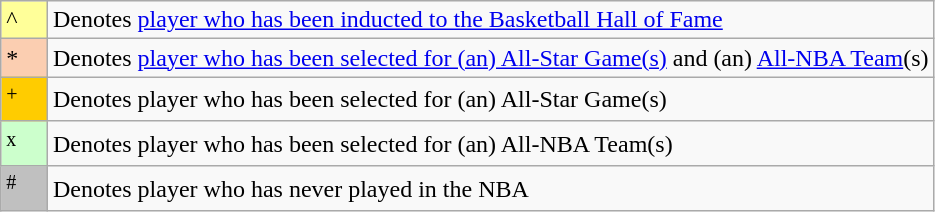<table class="wikitable">
<tr>
<td bgcolor="#FFFF99" width="5%">^</td>
<td>Denotes <a href='#'>player who has been inducted to the Basketball Hall of Fame</a></td>
</tr>
<tr>
<td bgcolor="#FBCEB1" width="5%">*</td>
<td>Denotes <a href='#'>player who has been selected for (an) All-Star Game(s)</a> and (an) <a href='#'>All-NBA Team</a>(s)</td>
</tr>
<tr>
<td bgcolor="#FFCC00" width="5%"><sup>+</sup></td>
<td>Denotes player who has been selected for (an) All-Star Game(s)</td>
</tr>
<tr>
<td bgcolor="#CCFFCC" width="5%"><sup>x</sup></td>
<td>Denotes player who has been selected for (an) All-NBA Team(s)</td>
</tr>
<tr>
<td bgcolor="silver" width="5%"><sup>#</sup></td>
<td>Denotes player who has never played in the NBA</td>
</tr>
</table>
